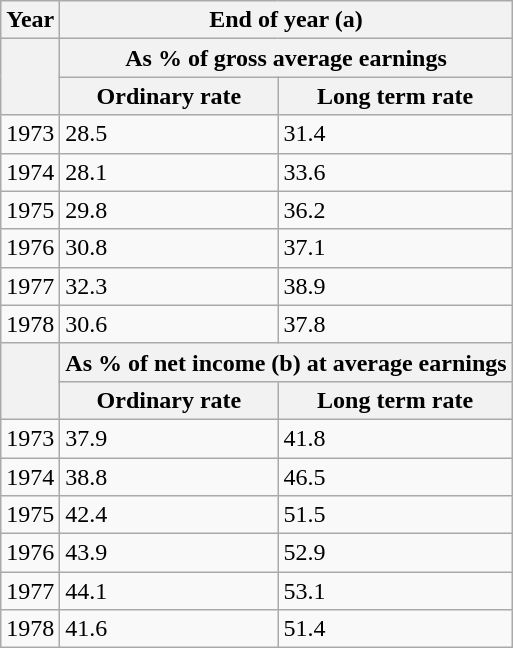<table class="wikitable">
<tr>
<th>Year</th>
<th colspan="2">End of year (a)</th>
</tr>
<tr>
<th rowspan="2"></th>
<th colspan="2">As % of gross average earnings</th>
</tr>
<tr>
<th>Ordinary rate</th>
<th>Long term rate</th>
</tr>
<tr>
<td>1973</td>
<td>28.5</td>
<td>31.4</td>
</tr>
<tr>
<td>1974</td>
<td>28.1</td>
<td>33.6</td>
</tr>
<tr>
<td>1975</td>
<td>29.8</td>
<td>36.2</td>
</tr>
<tr>
<td>1976</td>
<td>30.8</td>
<td>37.1</td>
</tr>
<tr>
<td>1977</td>
<td>32.3</td>
<td>38.9</td>
</tr>
<tr>
<td>1978</td>
<td>30.6</td>
<td>37.8</td>
</tr>
<tr>
<th rowspan="2"></th>
<th colspan="2">As % of net income (b) at average earnings</th>
</tr>
<tr>
<th>Ordinary rate</th>
<th>Long term rate</th>
</tr>
<tr>
<td>1973</td>
<td>37.9</td>
<td>41.8</td>
</tr>
<tr>
<td>1974</td>
<td>38.8</td>
<td>46.5</td>
</tr>
<tr>
<td>1975</td>
<td>42.4</td>
<td>51.5</td>
</tr>
<tr>
<td>1976</td>
<td>43.9</td>
<td>52.9</td>
</tr>
<tr>
<td>1977</td>
<td>44.1</td>
<td>53.1</td>
</tr>
<tr>
<td>1978</td>
<td>41.6</td>
<td>51.4</td>
</tr>
</table>
